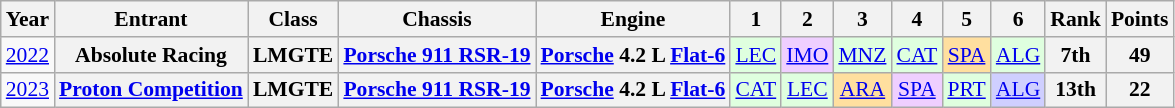<table class="wikitable" style="text-align:center; font-size:90%">
<tr>
<th>Year</th>
<th>Entrant</th>
<th>Class</th>
<th>Chassis</th>
<th>Engine</th>
<th>1</th>
<th>2</th>
<th>3</th>
<th>4</th>
<th>5</th>
<th>6</th>
<th>Rank</th>
<th>Points</th>
</tr>
<tr>
<td><a href='#'>2022</a></td>
<th>Absolute Racing</th>
<th>LMGTE</th>
<th><a href='#'>Porsche 911 RSR-19</a></th>
<th><a href='#'>Porsche</a> 4.2 L <a href='#'>Flat-6</a></th>
<td style="background:#DFFFDF;"><a href='#'>LEC</a><br></td>
<td style="background:#EFCFFF;"><a href='#'>IMO</a><br></td>
<td style="background:#DFFFDF;"><a href='#'>MNZ</a><br></td>
<td style="background:#DFFFDF;"><a href='#'>CAT</a><br></td>
<td style="background:#FFDF9F;"><a href='#'>SPA</a><br></td>
<td style="background:#DFFFDF;"><a href='#'>ALG</a><br></td>
<th>7th</th>
<th>49</th>
</tr>
<tr>
<td><a href='#'>2023</a></td>
<th><a href='#'>Proton Competition</a></th>
<th>LMGTE</th>
<th><a href='#'>Porsche 911 RSR-19</a></th>
<th><a href='#'>Porsche</a> 4.2 L <a href='#'>Flat-6</a></th>
<td style="background:#DFFFDF;"><a href='#'>CAT</a><br></td>
<td style="background:#DFFFDF;"><a href='#'>LEC</a><br></td>
<td style="background:#FFDF9F;"><a href='#'>ARA</a><br></td>
<td style="background:#EFCFFF;"><a href='#'>SPA</a><br></td>
<td style="background:#DFFFDF;"><a href='#'>PRT</a><br></td>
<td style="background:#CFCFFF;"><a href='#'>ALG</a><br></td>
<th>13th</th>
<th>22</th>
</tr>
</table>
